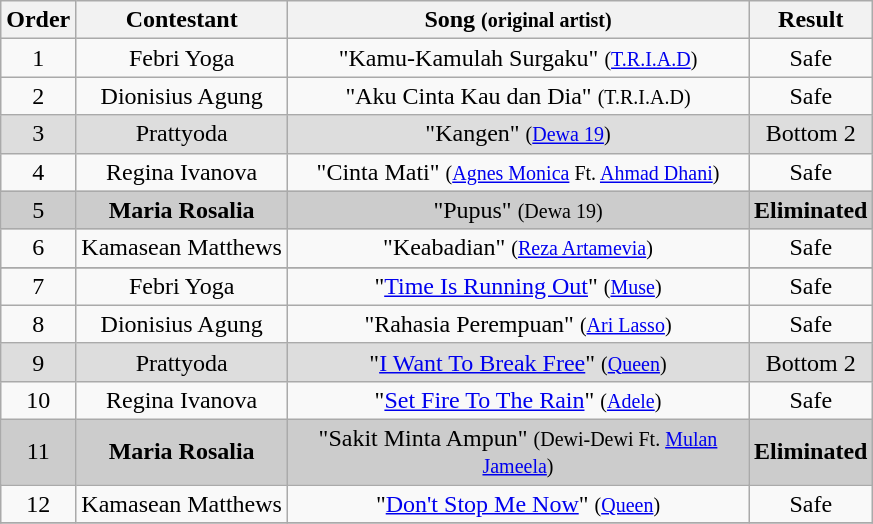<table class="wikitable plainrowheaders" style="text-align:center;">
<tr>
<th scope="col">Order</th>
<th scope="col">Contestant</th>
<th style="width:300px;" scope="col">Song <small>(original artist)</small></th>
<th scope="col">Result</th>
</tr>
<tr>
<td>1</td>
<td>Febri Yoga</td>
<td>"Kamu-Kamulah Surgaku" <small>(<a href='#'>T.R.I.A.D</a>)</small></td>
<td>Safe</td>
</tr>
<tr>
<td>2</td>
<td>Dionisius Agung</td>
<td>"Aku Cinta Kau dan Dia" <small>(T.R.I.A.D)</small></td>
<td>Safe</td>
</tr>
<tr style="background:#ddd;">
<td>3</td>
<td>Prattyoda</td>
<td>"Kangen" <small>(<a href='#'>Dewa 19</a>)</small></td>
<td>Bottom 2</td>
</tr>
<tr>
<td>4</td>
<td>Regina Ivanova</td>
<td>"Cinta Mati" <small>(<a href='#'>Agnes Monica</a> Ft. <a href='#'>Ahmad Dhani</a>)</small></td>
<td>Safe</td>
</tr>
<tr style="background:#ccc;">
<td>5</td>
<td><strong>Maria Rosalia</strong></td>
<td>"Pupus" <small>(Dewa 19)</small></td>
<td><strong>Eliminated</strong></td>
</tr>
<tr>
<td>6</td>
<td>Kamasean Matthews</td>
<td>"Keabadian" <small>(<a href='#'>Reza Artamevia</a>)</small></td>
<td>Safe</td>
</tr>
<tr>
</tr>
<tr>
<td>7</td>
<td>Febri Yoga</td>
<td>"<a href='#'>Time Is Running Out</a>" <small>(<a href='#'>Muse</a>)</small></td>
<td>Safe</td>
</tr>
<tr>
<td>8</td>
<td>Dionisius Agung</td>
<td>"Rahasia Perempuan" <small>(<a href='#'>Ari Lasso</a>)</small></td>
<td>Safe</td>
</tr>
<tr style="background:#ddd;">
<td>9</td>
<td>Prattyoda</td>
<td>"<a href='#'>I Want To Break Free</a>" <small>(<a href='#'>Queen</a>)</small></td>
<td>Bottom 2</td>
</tr>
<tr>
<td>10</td>
<td>Regina Ivanova</td>
<td>"<a href='#'>Set Fire To The Rain</a>" <small>(<a href='#'>Adele</a>)</small></td>
<td>Safe</td>
</tr>
<tr style="background:#ccc;">
<td>11</td>
<td><strong>Maria Rosalia</strong></td>
<td>"Sakit Minta Ampun" <small>(Dewi-Dewi Ft. <a href='#'>Mulan Jameela</a>)</small></td>
<td><strong>Eliminated</strong></td>
</tr>
<tr>
<td>12</td>
<td>Kamasean Matthews</td>
<td>"<a href='#'>Don't Stop Me Now</a>" <small>(<a href='#'>Queen</a>)</small></td>
<td>Safe</td>
</tr>
<tr>
</tr>
</table>
